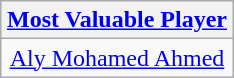<table class=wikitable style="text-align:center; margin:auto">
<tr>
<th><a href='#'>Most Valuable Player</a></th>
</tr>
<tr>
<td> <a href='#'>Aly Mohamed Ahmed</a></td>
</tr>
</table>
